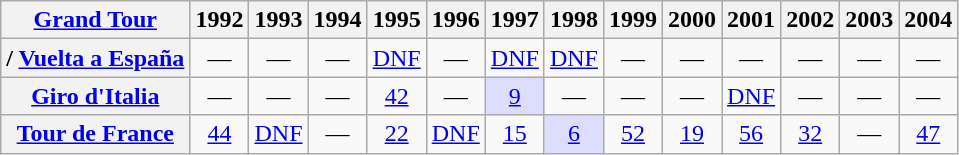<table class="wikitable plainrowheaders">
<tr>
<th scope="col"><a href='#'>Grand Tour</a></th>
<th scope="col">1992</th>
<th scope="col">1993</th>
<th scope="col">1994</th>
<th scope="col">1995</th>
<th scope="col">1996</th>
<th scope="col">1997</th>
<th scope="col">1998</th>
<th scope="col">1999</th>
<th scope="col">2000</th>
<th scope="col">2001</th>
<th scope="col">2002</th>
<th scope="col">2003</th>
<th scope="col">2004</th>
</tr>
<tr style="text-align:center;">
<th scope="row">/ <a href='#'>Vuelta a España</a></th>
<td>—</td>
<td>—</td>
<td>—</td>
<td><a href='#'>DNF</a></td>
<td>—</td>
<td><a href='#'>DNF</a></td>
<td><a href='#'>DNF</a></td>
<td>—</td>
<td>—</td>
<td>—</td>
<td>—</td>
<td>—</td>
<td>—</td>
</tr>
<tr style="text-align:center;">
<th scope="row"> <a href='#'>Giro d'Italia</a></th>
<td>—</td>
<td>—</td>
<td>—</td>
<td><a href='#'>42</a></td>
<td>—</td>
<td style="background:#ddf;"><a href='#'>9</a></td>
<td>—</td>
<td>—</td>
<td>—</td>
<td><a href='#'>DNF</a></td>
<td>—</td>
<td>—</td>
<td>—</td>
</tr>
<tr style="text-align:center;">
<th scope="row"> <a href='#'>Tour de France</a></th>
<td><a href='#'>44</a></td>
<td><a href='#'>DNF</a></td>
<td>—</td>
<td><a href='#'>22</a></td>
<td><a href='#'>DNF</a></td>
<td><a href='#'>15</a></td>
<td style="background:#ddf;"><a href='#'>6</a></td>
<td><a href='#'>52</a></td>
<td><a href='#'>19</a></td>
<td><a href='#'>56</a></td>
<td><a href='#'>32</a></td>
<td>—</td>
<td><a href='#'>47</a></td>
</tr>
</table>
